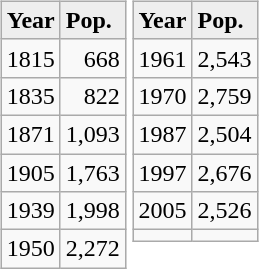<table border="0">
<tr>
<td valign="top"><br><table class="wikitable" style="margin:0em;">
<tr bgcolor="#eeeeee">
<td><strong>Year</strong></td>
<td><strong>Pop.</strong></td>
</tr>
<tr>
<td>1815</td>
<td align="right">668</td>
</tr>
<tr>
<td>1835</td>
<td align="right">822</td>
</tr>
<tr>
<td>1871</td>
<td align="right">1,093</td>
</tr>
<tr>
<td>1905</td>
<td align="right">1,763</td>
</tr>
<tr>
<td>1939</td>
<td align="right">1,998</td>
</tr>
<tr>
<td>1950</td>
<td align="right">2,272</td>
</tr>
</table>
</td>
<td valign="top"><br><table class="wikitable" style="margin:0em;">
<tr bgcolor="#eeeeee">
<td><strong>Year</strong></td>
<td><strong>Pop.</strong></td>
</tr>
<tr>
<td>1961</td>
<td align="right">2,543</td>
</tr>
<tr>
<td>1970</td>
<td align="right">2,759</td>
</tr>
<tr>
<td>1987</td>
<td align="right">2,504</td>
</tr>
<tr>
<td>1997</td>
<td align="right">2,676</td>
</tr>
<tr>
<td>2005</td>
<td align="right">2,526</td>
</tr>
<tr>
<td></td>
<td align="right"></td>
</tr>
</table>
</td>
</tr>
</table>
